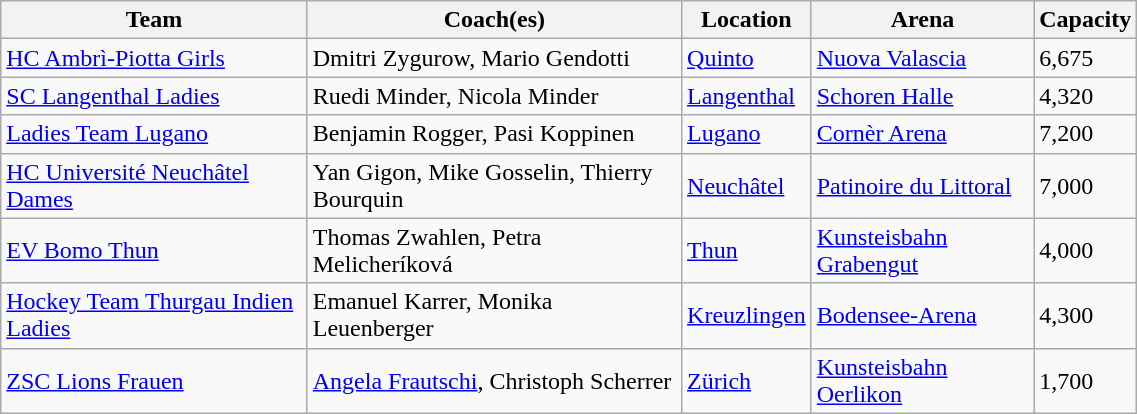<table class="wikitable" style="text-align:left" width=60%>
<tr>
<th>Team</th>
<th>Coach(es)</th>
<th>Location</th>
<th>Arena</th>
<th>Capacity</th>
</tr>
<tr>
<td><a href='#'>HC Ambrì-Piotta Girls</a></td>
<td>Dmitri Zygurow, Mario Gendotti</td>
<td><a href='#'>Quinto</a></td>
<td><a href='#'>Nuova Valascia</a></td>
<td>6,675</td>
</tr>
<tr>
<td><a href='#'>SC Langenthal Ladies</a></td>
<td>Ruedi Minder, Nicola Minder</td>
<td><a href='#'>Langenthal</a></td>
<td><a href='#'>Schoren Halle</a></td>
<td>4,320</td>
</tr>
<tr>
<td><a href='#'>Ladies Team Lugano</a></td>
<td>Benjamin Rogger, Pasi Koppinen</td>
<td><a href='#'>Lugano</a></td>
<td><a href='#'>Cornèr Arena</a></td>
<td>7,200</td>
</tr>
<tr>
<td><a href='#'>HC Université Neuchâtel Dames</a></td>
<td>Yan Gigon, Mike Gosselin, Thierry Bourquin</td>
<td><a href='#'>Neuchâtel</a></td>
<td><a href='#'>Patinoire du Littoral</a></td>
<td>7,000</td>
</tr>
<tr>
<td><a href='#'>EV Bomo Thun</a></td>
<td>Thomas Zwahlen, Petra Melicheríková</td>
<td><a href='#'>Thun</a></td>
<td><a href='#'>Kunsteisbahn Grabengut</a></td>
<td>4,000</td>
</tr>
<tr>
<td><a href='#'>Hockey Team Thurgau Indien Ladies</a></td>
<td>Emanuel Karrer, Monika Leuenberger</td>
<td><a href='#'>Kreuzlingen</a></td>
<td><a href='#'>Bodensee-Arena</a></td>
<td>4,300</td>
</tr>
<tr>
<td><a href='#'>ZSC Lions Frauen</a></td>
<td><a href='#'>Angela Frautschi</a>, Christoph Scherrer</td>
<td><a href='#'>Zürich</a></td>
<td><a href='#'>Kunsteisbahn Oerlikon</a></td>
<td>1,700</td>
</tr>
</table>
